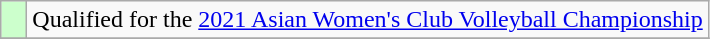<table class="wikitable" style="text-align: left;">
<tr>
<td width=10px bgcolor=#ccffcc></td>
<td>Qualified for the <a href='#'>2021 Asian Women's Club Volleyball Championship</a></td>
</tr>
<tr>
</tr>
</table>
